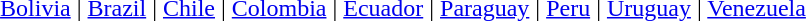<table class="toc" summary="Contents" style="text-align:center;" width="100%">
<tr>
<td></td>
<td><a href='#'>Bolivia</a> | <a href='#'>Brazil</a> | <a href='#'>Chile</a> | <a href='#'>Colombia</a> | <a href='#'>Ecuador</a> | <a href='#'>Paraguay</a> | <a href='#'>Peru</a> | <a href='#'>Uruguay</a> | <a href='#'>Venezuela</a></td>
<td></td>
</tr>
</table>
